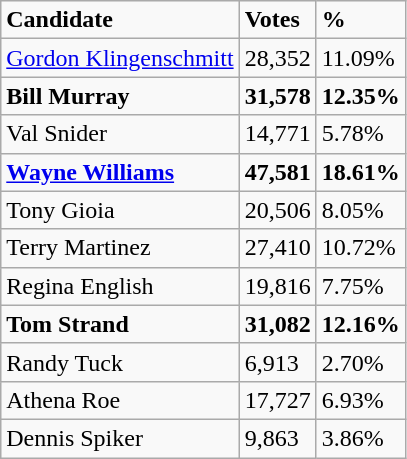<table class="wikitable">
<tr>
<td><strong>Candidate</strong></td>
<td><strong>Votes</strong></td>
<td><strong>%</strong></td>
</tr>
<tr>
<td><a href='#'>Gordon Klingenschmitt</a></td>
<td>28,352</td>
<td>11.09%</td>
</tr>
<tr>
<td><strong>Bill Murray</strong></td>
<td><strong>31,578</strong></td>
<td><strong>12.35%</strong></td>
</tr>
<tr>
<td>Val Snider</td>
<td>14,771</td>
<td>5.78%</td>
</tr>
<tr>
<td><strong><a href='#'>Wayne Williams</a></strong></td>
<td><strong>47,581</strong></td>
<td><strong>18.61%</strong></td>
</tr>
<tr>
<td>Tony Gioia</td>
<td>20,506</td>
<td>8.05%</td>
</tr>
<tr>
<td>Terry Martinez</td>
<td>27,410</td>
<td>10.72%</td>
</tr>
<tr>
<td>Regina English</td>
<td>19,816</td>
<td>7.75%</td>
</tr>
<tr>
<td><strong>Tom Strand</strong></td>
<td><strong>31,082</strong></td>
<td><strong>12.16%</strong></td>
</tr>
<tr>
<td>Randy Tuck</td>
<td>6,913</td>
<td>2.70%</td>
</tr>
<tr>
<td>Athena Roe</td>
<td>17,727</td>
<td>6.93%</td>
</tr>
<tr>
<td>Dennis Spiker</td>
<td>9,863</td>
<td>3.86%</td>
</tr>
</table>
